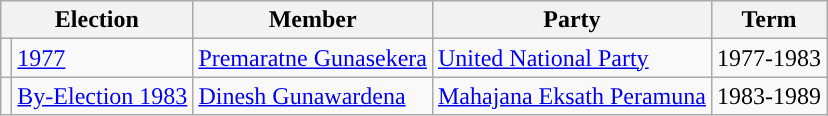<table class="wikitable">
<tr>
<th colspan="2">Election</th>
<th>Member</th>
<th>Party</th>
<th>Term</th>
</tr>
<tr>
<td style="background-color: "></td>
<td><a href='#'>1977</a></td>
<td><a href='#'>Premaratne Gunasekera</a></td>
<td><a href='#'>United National Party</a></td>
<td>1977-1983</td>
</tr>
<tr>
<td style="background-color: "></td>
<td><a href='#'>By-Election 1983</a></td>
<td><a href='#'>Dinesh Gunawardena</a></td>
<td><a href='#'>Mahajana Eksath Peramuna</a></td>
<td>1983-1989</td>
</tr>
</table>
